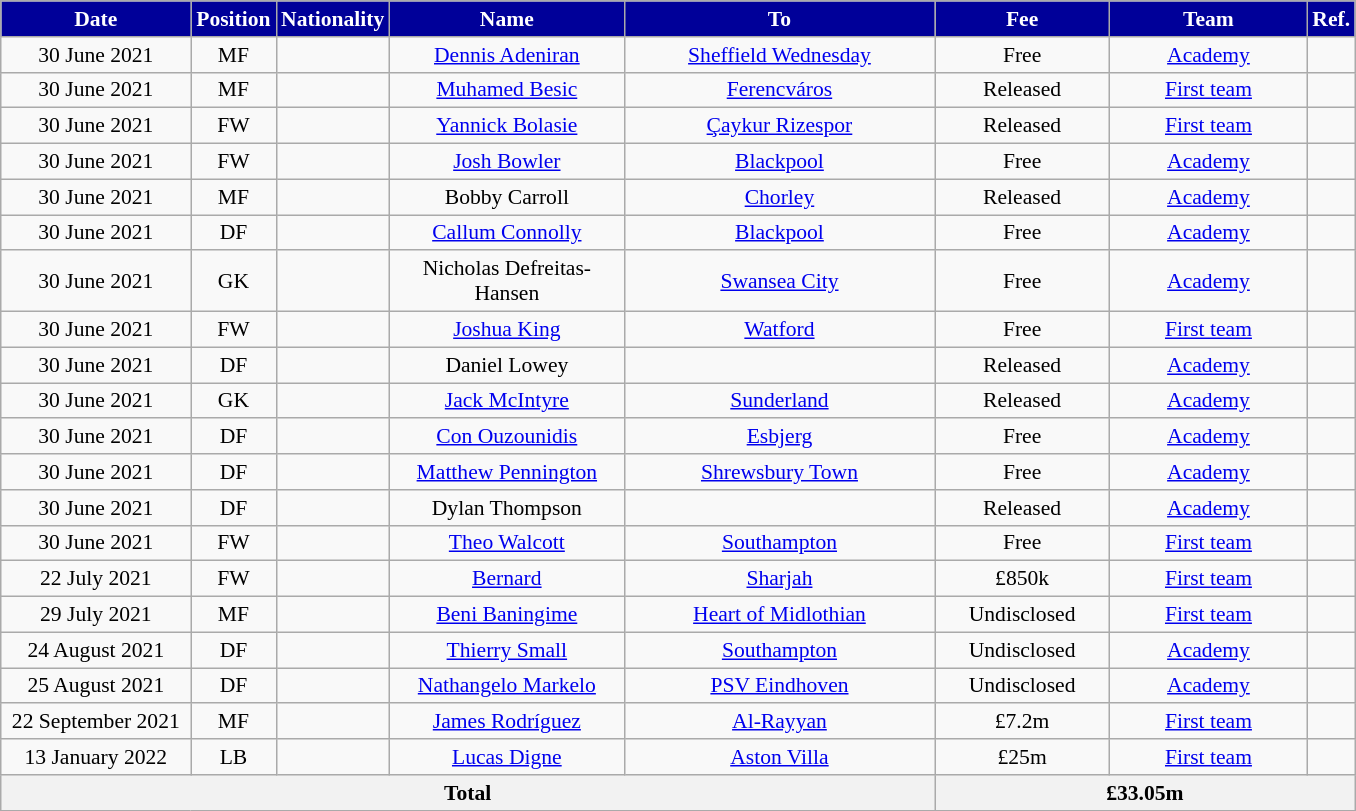<table class="wikitable" style="text-align:center; font-size:90%; ">
<tr>
<th style="background:#000099; color:#FFFFFF; width:120px;">Date</th>
<th style="background:#000099; color:#FFFFFF; width:50px;">Position</th>
<th style="background:#000099; color:#FFFFFF; width:50px;">Nationality</th>
<th style="background:#000099; color:#FFFFFF; width:150px;">Name</th>
<th style="background:#000099; color:#FFFFFF; width:200px;">To</th>
<th style="background:#000099; color:#FFFFFF; width:110px;">Fee</th>
<th style="background:#000099; color:#FFFFFF; width:125px;">Team</th>
<th style="background:#000099; color:#FFFFFF; width:25px;">Ref.</th>
</tr>
<tr>
<td>30 June 2021</td>
<td style="text-align:center;">MF</td>
<td style="text-align:center;"></td>
<td style="text-align:center;"><a href='#'>Dennis Adeniran</a></td>
<td style="text-align:center;"> <a href='#'>Sheffield Wednesday</a></td>
<td> Free</td>
<td style="text-align:center;"><a href='#'>Academy</a></td>
<td></td>
</tr>
<tr>
<td>30 June 2021</td>
<td style="text-align:center;">MF</td>
<td style="text-align:center;"></td>
<td style="text-align:center;"><a href='#'>Muhamed Besic</a></td>
<td style="text-align:center;"> <a href='#'>Ferencváros</a></td>
<td> Released</td>
<td style="text-align:center;"><a href='#'>First team</a></td>
<td></td>
</tr>
<tr>
<td>30 June 2021</td>
<td style="text-align:center;">FW</td>
<td style="text-align:center;"></td>
<td style="text-align:center;"><a href='#'>Yannick Bolasie</a></td>
<td style="text-align:center;"> <a href='#'>Çaykur Rizespor</a></td>
<td> Released</td>
<td style="text-align:center;"><a href='#'>First team</a></td>
<td></td>
</tr>
<tr>
<td>30 June 2021</td>
<td style="text-align:center;">FW</td>
<td style="text-align:center;"></td>
<td style="text-align:center;"><a href='#'>Josh Bowler</a></td>
<td style="text-align:center;"> <a href='#'>Blackpool</a></td>
<td> Free</td>
<td style="text-align:center;"><a href='#'>Academy</a></td>
<td></td>
</tr>
<tr>
<td>30 June 2021</td>
<td style="text-align:center;">MF</td>
<td style="text-align:center;"></td>
<td style="text-align:center;">Bobby Carroll</td>
<td style="text-align:center;"> <a href='#'>Chorley</a></td>
<td> Released</td>
<td style="text-align:center;"><a href='#'>Academy</a></td>
<td></td>
</tr>
<tr>
<td>30 June 2021</td>
<td style="text-align:center;">DF</td>
<td style="text-align:center;"></td>
<td style="text-align:center;"><a href='#'>Callum Connolly</a></td>
<td style="text-align:center;"> <a href='#'>Blackpool</a></td>
<td> Free</td>
<td style="text-align:center;"><a href='#'>Academy</a></td>
<td></td>
</tr>
<tr>
<td>30 June 2021</td>
<td style="text-align:center;">GK</td>
<td style="text-align:center;"></td>
<td style="text-align:center;">Nicholas Defreitas-Hansen</td>
<td style="text-align:center;"> <a href='#'>Swansea City</a></td>
<td> Free</td>
<td style="text-align:center;"><a href='#'>Academy</a></td>
<td></td>
</tr>
<tr>
<td>30 June 2021</td>
<td style="text-align:center;">FW</td>
<td style="text-align:center;"></td>
<td style="text-align:center;"><a href='#'>Joshua King</a></td>
<td style="text-align:center;"> <a href='#'>Watford</a></td>
<td> Free</td>
<td style="text-align:center;"><a href='#'>First team</a></td>
<td></td>
</tr>
<tr>
<td>30 June 2021</td>
<td style="text-align:center;">DF</td>
<td style="text-align:center;"></td>
<td style="text-align:center;">Daniel Lowey</td>
<td style="text-align:center;"></td>
<td> Released</td>
<td style="text-align:center;"><a href='#'>Academy</a></td>
<td></td>
</tr>
<tr>
<td>30 June 2021</td>
<td style="text-align:center;">GK</td>
<td style="text-align:center;"></td>
<td style="text-align:center;"><a href='#'>Jack McIntyre</a></td>
<td style="text-align:center;"> <a href='#'>Sunderland</a></td>
<td> Released</td>
<td style="text-align:center;"><a href='#'>Academy</a></td>
<td></td>
</tr>
<tr>
<td>30 June 2021</td>
<td style="text-align:center;">DF</td>
<td style="text-align:center;"></td>
<td style="text-align:center;"><a href='#'>Con Ouzounidis</a></td>
<td style="text-align:center;"> <a href='#'>Esbjerg</a></td>
<td> Free</td>
<td style="text-align:center;"><a href='#'>Academy</a></td>
<td></td>
</tr>
<tr>
<td>30 June 2021</td>
<td style="text-align:center;">DF</td>
<td style="text-align:center;"></td>
<td style="text-align:center;"><a href='#'>Matthew Pennington</a></td>
<td style="text-align:center;"> <a href='#'>Shrewsbury Town</a></td>
<td> Free</td>
<td style="text-align:center;"><a href='#'>Academy</a></td>
<td></td>
</tr>
<tr>
<td>30 June 2021</td>
<td style="text-align:center;">DF</td>
<td style="text-align:center;"></td>
<td style="text-align:center;">Dylan Thompson</td>
<td style="text-align:center;"></td>
<td> Released</td>
<td style="text-align:center;"><a href='#'>Academy</a></td>
<td></td>
</tr>
<tr>
<td>30 June 2021</td>
<td style="text-align:center;">FW</td>
<td style="text-align:center;"></td>
<td style="text-align:center;"><a href='#'>Theo Walcott</a></td>
<td style="text-align:center;"> <a href='#'>Southampton</a></td>
<td> Free</td>
<td style="text-align:center;"><a href='#'>First team</a></td>
<td></td>
</tr>
<tr>
<td>22 July 2021</td>
<td style="text-align:center;">FW</td>
<td style="text-align:center;"></td>
<td style="text-align:center;"><a href='#'>Bernard</a></td>
<td style="text-align:center;"> <a href='#'>Sharjah</a></td>
<td> £850k</td>
<td style="text-align:center;"><a href='#'>First team</a></td>
<td></td>
</tr>
<tr>
<td>29 July 2021</td>
<td style="text-align:center;">MF</td>
<td style="text-align:center;"></td>
<td style="text-align:center;"><a href='#'>Beni Baningime</a></td>
<td style="text-align:center;"> <a href='#'>Heart of Midlothian</a></td>
<td> Undisclosed</td>
<td style="text-align:center;"><a href='#'>First team</a></td>
<td></td>
</tr>
<tr>
<td>24 August 2021</td>
<td style="text-align:center;">DF</td>
<td style="text-align:center;"></td>
<td style="text-align:center;"><a href='#'>Thierry Small</a></td>
<td style="text-align:center;"> <a href='#'>Southampton</a></td>
<td> Undisclosed</td>
<td style="text-align:center;"><a href='#'>Academy</a></td>
<td></td>
</tr>
<tr>
<td>25 August 2021</td>
<td style="text-align:center;">DF</td>
<td style="text-align:center;"></td>
<td style="text-align:center;"><a href='#'>Nathangelo Markelo</a></td>
<td style="text-align:center;"> <a href='#'>PSV Eindhoven</a></td>
<td> Undisclosed</td>
<td style="text-align:center;"><a href='#'>Academy</a></td>
<td></td>
</tr>
<tr>
<td>22 September 2021</td>
<td style="text-align:center;">MF</td>
<td style="text-align:center;"></td>
<td style="text-align:center;"><a href='#'>James Rodríguez</a></td>
<td style="text-align:center;"> <a href='#'>Al-Rayyan</a></td>
<td> £7.2m</td>
<td style="text-align:center;"><a href='#'>First team</a></td>
<td></td>
</tr>
<tr>
<td>13 January 2022</td>
<td style="text-align:center;">LB</td>
<td style="text-align:center;"></td>
<td style="text-align:center;"><a href='#'>Lucas Digne</a></td>
<td style="text-align:center;"> <a href='#'>Aston Villa</a></td>
<td> £25m</td>
<td style="text-align:center;"><a href='#'>First team</a></td>
<td></td>
</tr>
<tr>
<th colspan="5">Total</th>
<th colspan="3">£33.05m</th>
</tr>
</table>
